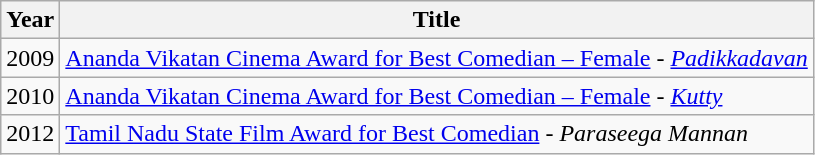<table class="wikitable">
<tr>
<th>Year</th>
<th>Title</th>
</tr>
<tr>
<td>2009</td>
<td><a href='#'>Ananda Vikatan Cinema Award for Best Comedian – Female</a> - <em><a href='#'>Padikkadavan</a></em></td>
</tr>
<tr>
<td>2010</td>
<td><a href='#'>Ananda Vikatan Cinema Award for Best Comedian – Female</a> - <em><a href='#'>Kutty</a></em></td>
</tr>
<tr>
<td>2012</td>
<td><a href='#'>Tamil Nadu State Film Award for Best Comedian</a> - <em>Paraseega Mannan</em></td>
</tr>
</table>
